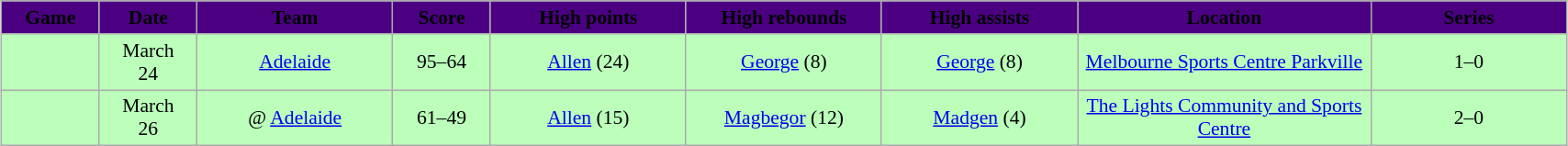<table class="wikitable" style="font-size:90%; text-align: center; width: 90%; margin:1em auto;">
<tr>
<th style="background:indigo; width: 5%;"><span>Game</span></th>
<th style="background:indigo; width: 5%;"><span>Date</span></th>
<th style="background:indigo; width: 10%;"><span>Team</span></th>
<th style="background:indigo; width: 5%;"><span>Score</span></th>
<th style="background:indigo; width: 10%;"><span>High points</span></th>
<th style="background:indigo; width: 10%;"><span>High rebounds</span></th>
<th style="background:indigo; width: 10%;"><span>High assists</span></th>
<th style="background:indigo; width: 15%;"><span>Location</span></th>
<th style="background:indigo; width: 10%;"><span>Series</span></th>
</tr>
<tr style= "background:#bfb;">
<td></td>
<td>March <br> 24</td>
<td><a href='#'>Adelaide</a></td>
<td>95–64</td>
<td><a href='#'>Allen</a> (24)</td>
<td><a href='#'>George</a> (8)</td>
<td><a href='#'>George</a> (8)</td>
<td><a href='#'>Melbourne Sports Centre Parkville</a></td>
<td>1–0</td>
</tr>
<tr style= "background:#bfb;">
<td></td>
<td>March <br> 26</td>
<td>@ <a href='#'>Adelaide</a></td>
<td>61–49</td>
<td><a href='#'>Allen</a> (15)</td>
<td><a href='#'>Magbegor</a> (12)</td>
<td><a href='#'>Madgen</a> (4)</td>
<td><a href='#'>The Lights Community and Sports Centre</a></td>
<td>2–0</td>
</tr>
</table>
